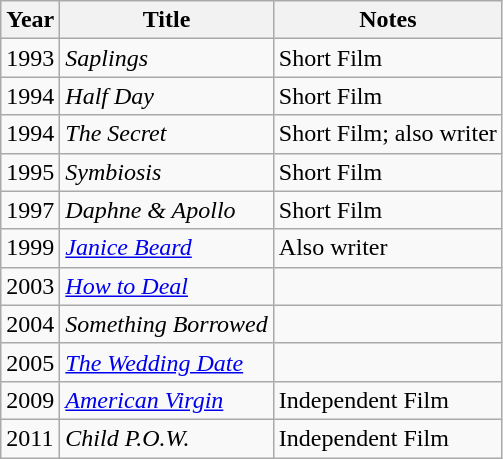<table class="wikitable">
<tr>
<th>Year</th>
<th>Title</th>
<th>Notes</th>
</tr>
<tr>
<td>1993</td>
<td><em>Saplings</em></td>
<td>Short Film</td>
</tr>
<tr>
<td>1994</td>
<td><em>Half Day</em></td>
<td>Short Film</td>
</tr>
<tr>
<td>1994</td>
<td><em>The Secret</em></td>
<td>Short Film; also writer</td>
</tr>
<tr>
<td>1995</td>
<td><em>Symbiosis</em></td>
<td>Short Film</td>
</tr>
<tr>
<td>1997</td>
<td><em>Daphne & Apollo</em></td>
<td>Short Film</td>
</tr>
<tr>
<td>1999</td>
<td><em><a href='#'>Janice Beard</a></em></td>
<td>Also writer</td>
</tr>
<tr>
<td>2003</td>
<td><em><a href='#'>How to Deal</a></em></td>
<td></td>
</tr>
<tr>
<td>2004</td>
<td><em>Something Borrowed</em></td>
<td></td>
</tr>
<tr>
<td>2005</td>
<td><em><a href='#'>The Wedding Date</a></em></td>
<td></td>
</tr>
<tr>
<td>2009</td>
<td><em><a href='#'>American Virgin</a></em></td>
<td>Independent Film</td>
</tr>
<tr>
<td>2011</td>
<td><em>Child P.O.W.</em></td>
<td>Independent Film</td>
</tr>
</table>
